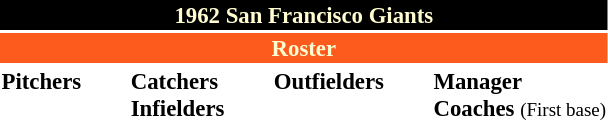<table class="toccolours" style="font-size: 95%;">
<tr>
<th colspan="10" style="background-color: black; color: #FFFDD0; text-align: center;">1962 San Francisco Giants</th>
</tr>
<tr>
<td colspan="10" style="background-color: #fd5a1e; color: #FFFDD0; text-align: center;"><strong>Roster</strong></td>
</tr>
<tr>
<td valign="top"><strong>Pitchers</strong><br>










</td>
<td width="25px"></td>
<td valign="top"><strong>Catchers</strong><br>



<strong>Infielders</strong>






</td>
<td width="25px"></td>
<td valign="top"><strong>Outfielders</strong><br>






</td>
<td width="25px"></td>
<td valign="top"><strong>Manager</strong><br>
<strong>Coaches</strong>
</small>
</small>
 <small>(First base)</small></td>
</tr>
<tr>
</tr>
</table>
